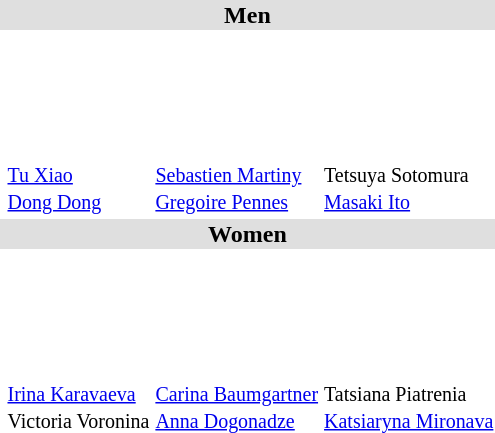<table>
<tr bgcolor="DFDFDF">
<td colspan="4" align="center"><strong>Men</strong></td>
</tr>
<tr>
<th scope=row style="text-align:left"><br></th>
<td></td>
<td></td>
<td></td>
</tr>
<tr>
<th scope=row style="text-align:left"><br></th>
<td></td>
<td></td>
<td></td>
</tr>
<tr>
<th scope=row style="text-align:left"><br></th>
<td></td>
<td></td>
<td></td>
</tr>
<tr>
<th scope=row style="text-align:left"><br></th>
<td><br><small><a href='#'>Tu Xiao</a><br><a href='#'>Dong Dong</a></small></td>
<td><br><small><a href='#'>Sebastien Martiny</a><br><a href='#'>Gregoire Pennes</a></small></td>
<td><br><small>Tetsuya Sotomura<br><a href='#'>Masaki Ito</a></small></td>
</tr>
<tr bgcolor="DFDFDF">
<td colspan="4" align="center"><strong>Women</strong></td>
</tr>
<tr>
<th scope=row style="text-align:left"><br></th>
<td></td>
<td></td>
<td></td>
</tr>
<tr>
<th scope=row style="text-align:left"><br></th>
<td></td>
<td></td>
<td></td>
</tr>
<tr>
<th scope=row style="text-align:left"><br></th>
<td></td>
<td></td>
<td></td>
</tr>
<tr>
<th scope=row style="text-align:left"><br></th>
<td><br><small><a href='#'>Irina Karavaeva</a><br>Victoria Voronina</small></td>
<td><br><small><a href='#'>Carina Baumgartner</a><br><a href='#'>Anna Dogonadze</a></small></td>
<td><br><small>Tatsiana Piatrenia<br><a href='#'>Katsiaryna Mironava</a></small></td>
</tr>
</table>
